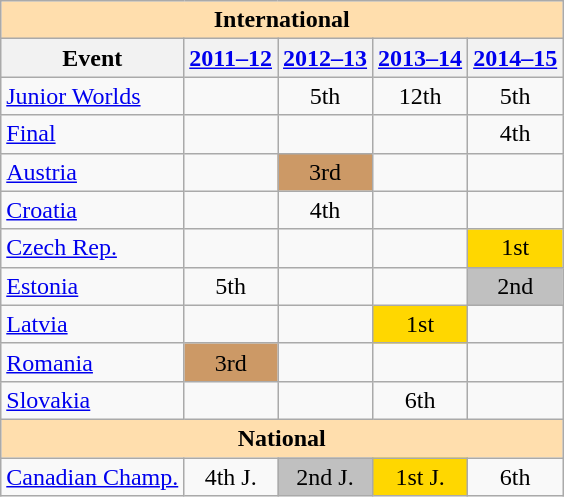<table class="wikitable" style="text-align:center">
<tr>
<th colspan="5" style="background-color: #ffdead; " align="center">International</th>
</tr>
<tr>
<th>Event</th>
<th><a href='#'>2011–12</a></th>
<th><a href='#'>2012–13</a></th>
<th><a href='#'>2013–14</a></th>
<th><a href='#'>2014–15</a></th>
</tr>
<tr>
<td align=left><a href='#'>Junior Worlds</a></td>
<td></td>
<td>5th</td>
<td>12th</td>
<td>5th</td>
</tr>
<tr>
<td align=left> <a href='#'>Final</a></td>
<td></td>
<td></td>
<td></td>
<td>4th</td>
</tr>
<tr>
<td align=left> <a href='#'>Austria</a></td>
<td></td>
<td bgcolor=cc9966>3rd</td>
<td></td>
<td></td>
</tr>
<tr>
<td align=left> <a href='#'>Croatia</a></td>
<td></td>
<td>4th</td>
<td></td>
<td></td>
</tr>
<tr>
<td align=left> <a href='#'>Czech Rep.</a></td>
<td></td>
<td></td>
<td></td>
<td bgcolor=gold>1st</td>
</tr>
<tr>
<td align=left> <a href='#'>Estonia</a></td>
<td>5th</td>
<td></td>
<td></td>
<td bgcolor=silver>2nd</td>
</tr>
<tr>
<td align=left> <a href='#'>Latvia</a></td>
<td></td>
<td></td>
<td bgcolor=gold>1st</td>
<td></td>
</tr>
<tr>
<td align=left> <a href='#'>Romania</a></td>
<td bgcolor="cc9966">3rd</td>
<td></td>
<td></td>
<td></td>
</tr>
<tr>
<td align=left> <a href='#'>Slovakia</a></td>
<td></td>
<td></td>
<td>6th</td>
<td></td>
</tr>
<tr>
<th colspan="5" style="background-color: #ffdead; " align="center">National</th>
</tr>
<tr>
<td align=left><a href='#'>Canadian Champ.</a></td>
<td>4th J.</td>
<td bgcolor=silver>2nd J.</td>
<td bgcolor=gold>1st J.</td>
<td>6th</td>
</tr>
</table>
